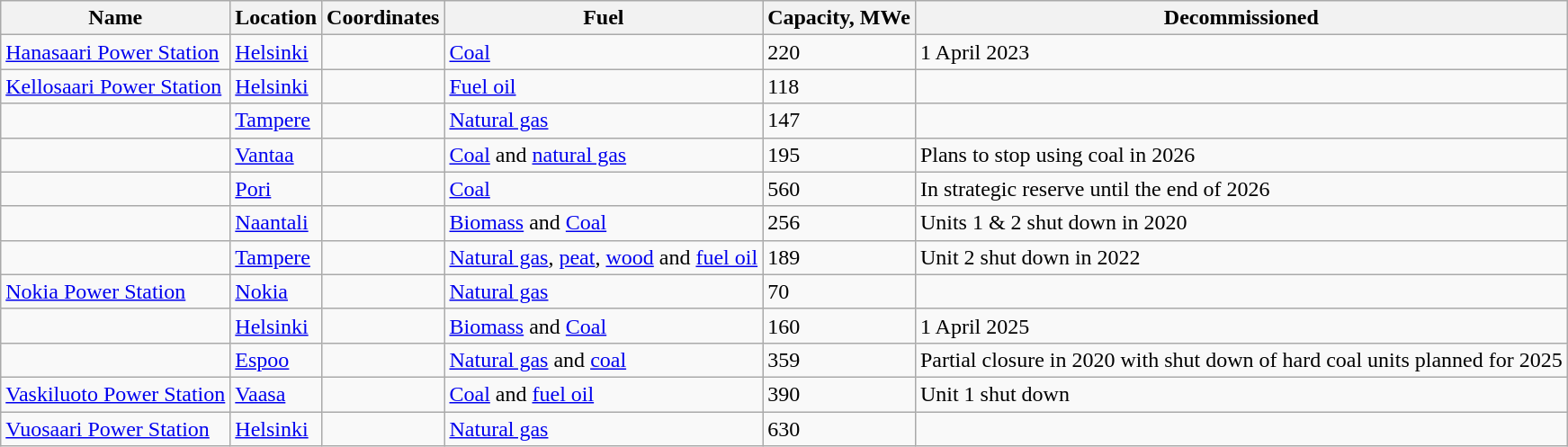<table class="wikitable sortable">
<tr>
<th>Name</th>
<th>Location</th>
<th>Coordinates</th>
<th>Fuel</th>
<th>Capacity, MWe</th>
<th>Decommissioned</th>
</tr>
<tr>
<td><a href='#'>Hanasaari Power Station</a></td>
<td><a href='#'>Helsinki</a></td>
<td></td>
<td><a href='#'>Coal</a></td>
<td>220</td>
<td>1 April 2023</td>
</tr>
<tr>
<td><a href='#'>Kellosaari Power Station</a></td>
<td><a href='#'>Helsinki</a></td>
<td></td>
<td><a href='#'>Fuel oil</a></td>
<td>118</td>
<td></td>
</tr>
<tr>
<td></td>
<td><a href='#'>Tampere</a></td>
<td></td>
<td><a href='#'>Natural gas</a></td>
<td>147</td>
<td></td>
</tr>
<tr>
<td></td>
<td><a href='#'>Vantaa</a></td>
<td></td>
<td><a href='#'>Coal</a> and <a href='#'>natural gas</a></td>
<td>195</td>
<td>Plans to stop using coal in 2026</td>
</tr>
<tr>
<td></td>
<td><a href='#'>Pori</a></td>
<td></td>
<td><a href='#'>Coal</a></td>
<td>560</td>
<td>In strategic reserve until the end of 2026</td>
</tr>
<tr>
<td></td>
<td><a href='#'>Naantali</a></td>
<td></td>
<td><a href='#'>Biomass</a> and <a href='#'>Coal</a></td>
<td>256</td>
<td>Units 1 & 2 shut down in 2020</td>
</tr>
<tr>
<td></td>
<td><a href='#'>Tampere</a></td>
<td></td>
<td><a href='#'>Natural gas</a>, <a href='#'>peat</a>, <a href='#'>wood</a> and <a href='#'>fuel oil</a></td>
<td>189</td>
<td>Unit 2 shut down in 2022</td>
</tr>
<tr>
<td><a href='#'>Nokia Power Station</a></td>
<td><a href='#'>Nokia</a></td>
<td></td>
<td><a href='#'>Natural gas</a></td>
<td>70</td>
<td></td>
</tr>
<tr>
<td></td>
<td><a href='#'>Helsinki</a></td>
<td></td>
<td><a href='#'>Biomass</a> and <a href='#'>Coal</a></td>
<td>160</td>
<td>1 April 2025</td>
</tr>
<tr>
<td></td>
<td><a href='#'>Espoo</a></td>
<td></td>
<td><a href='#'>Natural gas</a> and <a href='#'>coal</a></td>
<td>359</td>
<td>Partial closure in 2020 with shut down of hard coal units planned for 2025</td>
</tr>
<tr>
<td><a href='#'>Vaskiluoto Power Station</a></td>
<td><a href='#'>Vaasa</a></td>
<td></td>
<td><a href='#'>Coal</a> and <a href='#'>fuel oil</a></td>
<td>390</td>
<td>Unit 1 shut down</td>
</tr>
<tr>
<td><a href='#'>Vuosaari Power Station</a></td>
<td><a href='#'>Helsinki</a></td>
<td></td>
<td><a href='#'>Natural gas</a></td>
<td>630</td>
<td></td>
</tr>
</table>
